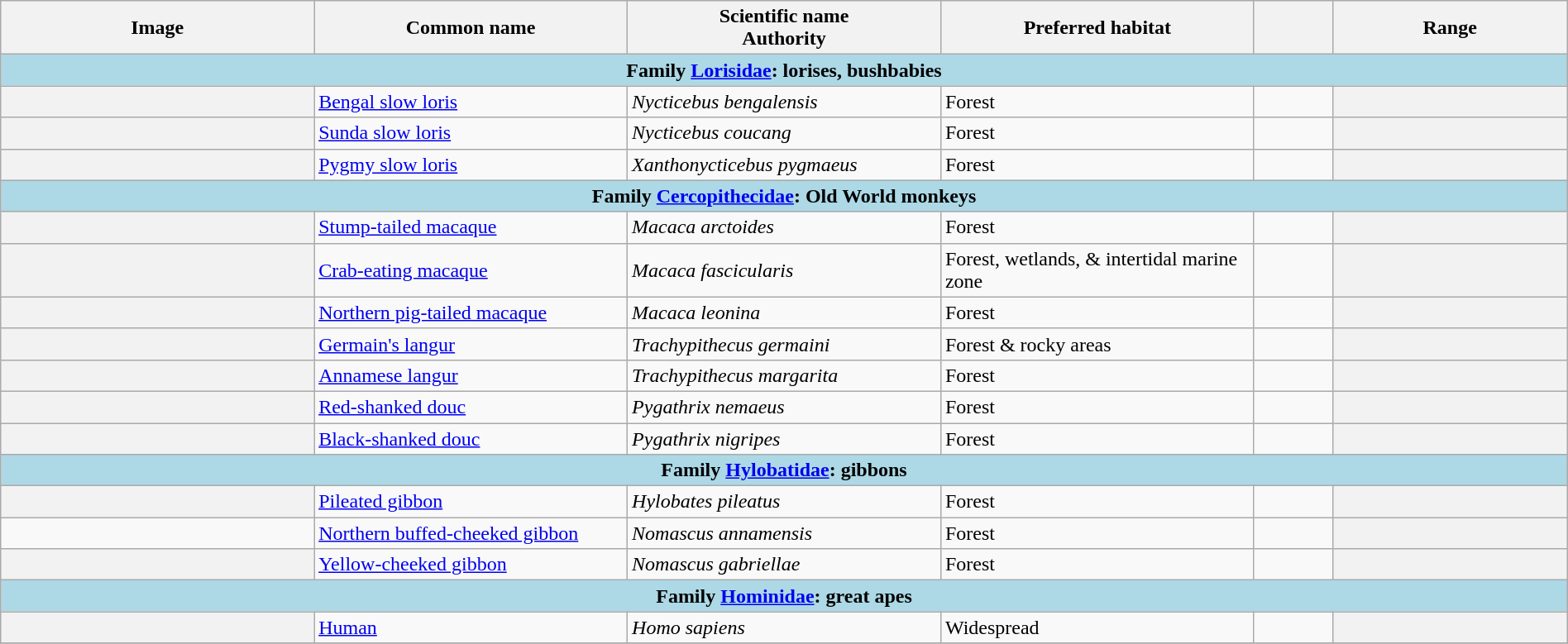<table width=100% class="wikitable unsortable plainrowheaders">
<tr>
<th width="20%" style="text-align: center;">Image</th>
<th width="20%">Common name</th>
<th width="20%">Scientific name<br>Authority</th>
<th width="20%">Preferred habitat</th>
<th width="5%"></th>
<th width="15%">Range</th>
</tr>
<tr>
<td style="text-align:center;background:lightblue;" colspan=6><strong>Family <a href='#'>Lorisidae</a>: lorises, bushbabies</strong></td>
</tr>
<tr>
<th style="text-align: center;"></th>
<td><a href='#'>Bengal slow loris</a></td>
<td><em>Nycticebus bengalensis</em><br></td>
<td>Forest</td>
<td><br></td>
<th style="text-align: center;"></th>
</tr>
<tr>
<th style="text-align: center;"></th>
<td><a href='#'>Sunda slow loris</a></td>
<td><em>Nycticebus coucang</em><br></td>
<td>Forest</td>
<td><br></td>
<th style="text-align: center;"></th>
</tr>
<tr>
<th style="text-align: center;"></th>
<td><a href='#'>Pygmy slow loris</a></td>
<td><em>Xanthonycticebus pygmaeus</em><br></td>
<td>Forest</td>
<td><br></td>
<th style="text-align: center;"></th>
</tr>
<tr>
<td style="text-align:center;background:lightblue;" colspan=6><strong>Family <a href='#'>Cercopithecidae</a>: Old World monkeys</strong></td>
</tr>
<tr>
<th style="text-align: center;"></th>
<td><a href='#'>Stump-tailed macaque</a></td>
<td><em>Macaca arctoides</em><br></td>
<td>Forest</td>
<td><br></td>
<th style="text-align: center;"></th>
</tr>
<tr>
<th style="text-align: center;"></th>
<td><a href='#'>Crab-eating macaque</a></td>
<td><em>Macaca fascicularis</em><br></td>
<td>Forest, wetlands, & intertidal marine zone</td>
<td><br></td>
<th style="text-align: center;"></th>
</tr>
<tr>
<th style="text-align: center;"></th>
<td><a href='#'>Northern pig-tailed macaque</a></td>
<td><em>Macaca leonina</em><br></td>
<td>Forest</td>
<td><br></td>
<th style="text-align: center;"></th>
</tr>
<tr>
<th style="text-align: center;"></th>
<td><a href='#'>Germain's langur</a></td>
<td><em>Trachypithecus germaini</em><br></td>
<td>Forest & rocky areas</td>
<td><br></td>
<th style="text-align: center;"></th>
</tr>
<tr>
<th style="text-align: center;"></th>
<td><a href='#'>Annamese langur</a></td>
<td><em>Trachypithecus margarita</em><br></td>
<td>Forest</td>
<td><br></td>
<th style="text-align: center;"></th>
</tr>
<tr>
<th style="text-align: center;"></th>
<td><a href='#'>Red-shanked douc</a></td>
<td><em>Pygathrix nemaeus</em><br></td>
<td>Forest</td>
<td><br></td>
<th style="text-align: center;"></th>
</tr>
<tr>
<th style="text-align: center;"></th>
<td><a href='#'>Black-shanked douc</a></td>
<td><em>Pygathrix nigripes</em><br></td>
<td>Forest</td>
<td><br></td>
<th style="text-align: center;"></th>
</tr>
<tr>
<td style="text-align:center;background:lightblue;" colspan=6><strong>Family <a href='#'>Hylobatidae</a>: gibbons</strong></td>
</tr>
<tr>
<th style="text-align: center;"></th>
<td><a href='#'>Pileated gibbon</a></td>
<td><em>Hylobates pileatus</em><br></td>
<td>Forest</td>
<td><br></td>
<th style="text-align: center;"></th>
</tr>
<tr>
<td></td>
<td><a href='#'>Northern buffed-cheeked gibbon</a></td>
<td><em>Nomascus annamensis</em><br></td>
<td>Forest</td>
<td><br></td>
<th style="text-align: center;"></th>
</tr>
<tr>
<th style="text-align: center;"></th>
<td><a href='#'>Yellow-cheeked gibbon</a></td>
<td><em>Nomascus gabriellae</em><br></td>
<td>Forest</td>
<td><br></td>
<th style="text-align: center;"></th>
</tr>
<tr>
<td style="text-align:center;background:lightblue;" colspan=6><strong>Family <a href='#'>Hominidae</a>: great apes</strong></td>
</tr>
<tr>
<th style="text-align: center;"></th>
<td><a href='#'>Human</a></td>
<td><em>Homo sapiens</em><br></td>
<td>Widespread</td>
<td><br></td>
<th style="text-align: center;"></th>
</tr>
<tr>
</tr>
</table>
